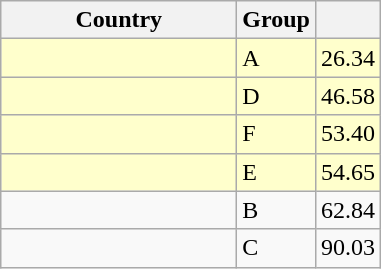<table class=wikitable>
<tr>
<th width=150>Country</th>
<th width=20>Group</th>
<th width=20></th>
</tr>
<tr bgcolor=#ffffcc>
<td></td>
<td>A</td>
<td>26.34</td>
</tr>
<tr bgcolor=#ffffcc>
<td></td>
<td>D</td>
<td>46.58</td>
</tr>
<tr bgcolor=#ffffcc>
<td></td>
<td>F</td>
<td>53.40</td>
</tr>
<tr bgcolor=#ffffcc>
<td></td>
<td>E</td>
<td>54.65</td>
</tr>
<tr>
<td></td>
<td>B</td>
<td>62.84</td>
</tr>
<tr>
<td></td>
<td>C</td>
<td>90.03</td>
</tr>
</table>
